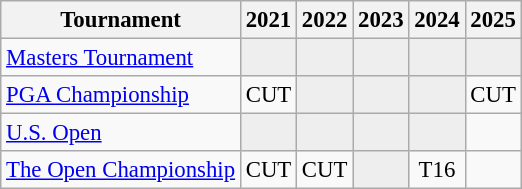<table class="wikitable" style="font-size:95%;text-align:center;">
<tr>
<th>Tournament</th>
<th>2021</th>
<th>2022</th>
<th>2023</th>
<th>2024</th>
<th>2025</th>
</tr>
<tr>
<td align=left><a href='#'>Masters Tournament</a></td>
<td style="background:#eeeeee;"></td>
<td style="background:#eeeeee;"></td>
<td style="background:#eeeeee;"></td>
<td style="background:#eeeeee;"></td>
<td style="background:#eeeeee;"></td>
</tr>
<tr>
<td align=left><a href='#'>PGA Championship</a></td>
<td>CUT</td>
<td style="background:#eeeeee;"></td>
<td style="background:#eeeeee;"></td>
<td style="background:#eeeeee;"></td>
<td>CUT</td>
</tr>
<tr>
<td align=left><a href='#'>U.S. Open</a></td>
<td style="background:#eeeeee;"></td>
<td style="background:#eeeeee;"></td>
<td style="background:#eeeeee;"></td>
<td style="background:#eeeeee;"></td>
<td></td>
</tr>
<tr>
<td align=left><a href='#'>The Open Championship</a></td>
<td>CUT</td>
<td>CUT</td>
<td style="background:#eeeeee;"></td>
<td>T16</td>
<td></td>
</tr>
</table>
